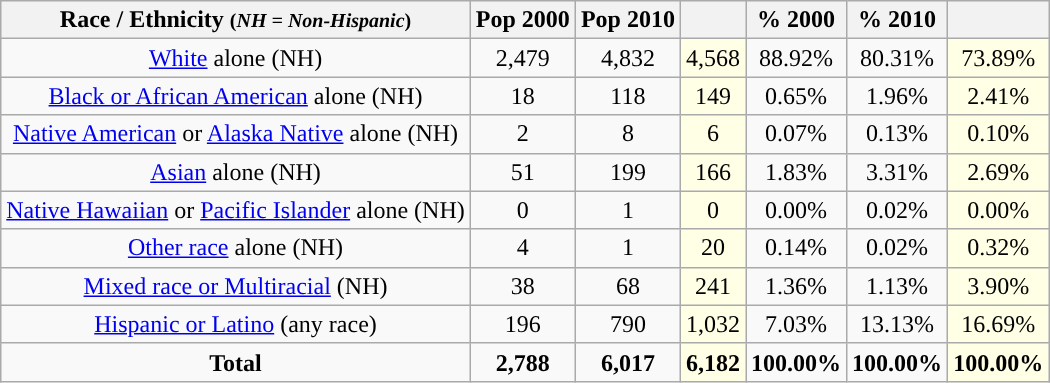<table class="wikitable"  style="text-align:center;">
<tr>
<th>Race / Ethnicity <small>(<em>NH = Non-Hispanic</em>)</small></th>
<th>Pop 2000</th>
<th>Pop 2010</th>
<th></th>
<th>% 2000</th>
<th>% 2010</th>
<th></th>
</tr>
<tr>
<td><a href='#'>White</a> alone (NH)</td>
<td>2,479</td>
<td>4,832</td>
<td style='background: #ffffe6;'>4,568</td>
<td>88.92%</td>
<td>80.31%</td>
<td style='background: #ffffe6;'>73.89%</td>
</tr>
<tr>
<td><a href='#'>Black or African American</a> alone (NH)</td>
<td>18</td>
<td>118</td>
<td style='background: #ffffe6;'>149</td>
<td>0.65%</td>
<td>1.96%</td>
<td style='background: #ffffe6;'>2.41%</td>
</tr>
<tr>
<td><a href='#'>Native American</a> or <a href='#'>Alaska Native</a> alone (NH)</td>
<td>2</td>
<td>8</td>
<td style='background: #ffffe6;'>6</td>
<td>0.07%</td>
<td>0.13%</td>
<td style='background: #ffffe6;'>0.10%</td>
</tr>
<tr>
<td><a href='#'>Asian</a> alone (NH)</td>
<td>51</td>
<td>199</td>
<td style='background: #ffffe6;'>166</td>
<td>1.83%</td>
<td>3.31%</td>
<td style='background: #ffffe6;'>2.69%</td>
</tr>
<tr>
<td><a href='#'>Native Hawaiian</a> or <a href='#'>Pacific Islander</a> alone (NH)</td>
<td>0</td>
<td>1</td>
<td style='background: #ffffe6;'>0</td>
<td>0.00%</td>
<td>0.02%</td>
<td style='background: #ffffe6;'>0.00%</td>
</tr>
<tr>
<td><a href='#'>Other race</a> alone (NH)</td>
<td>4</td>
<td>1</td>
<td style='background: #ffffe6;'>20</td>
<td>0.14%</td>
<td>0.02%</td>
<td style='background: #ffffe6;'>0.32%</td>
</tr>
<tr>
<td><a href='#'>Mixed race or Multiracial</a> (NH)</td>
<td>38</td>
<td>68</td>
<td style='background: #ffffe6;'>241</td>
<td>1.36%</td>
<td>1.13%</td>
<td style='background: #ffffe6;'>3.90%</td>
</tr>
<tr>
<td><a href='#'>Hispanic or Latino</a> (any race)</td>
<td>196</td>
<td>790</td>
<td style='background: #ffffe6;'>1,032</td>
<td>7.03%</td>
<td>13.13%</td>
<td style='background: #ffffe6;'>16.69%</td>
</tr>
<tr>
<td><strong>Total</strong></td>
<td><strong>2,788</strong></td>
<td><strong>6,017</strong></td>
<td style='background: #ffffe6;'><strong>6,182</strong></td>
<td><strong>100.00%</strong></td>
<td><strong>100.00%</strong></td>
<td style='background: #ffffe6;'><strong>100.00%</strong></td>
</tr>
</table>
